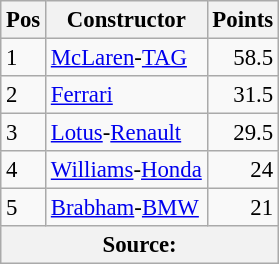<table class="wikitable" style="font-size: 95%;">
<tr>
<th>Pos</th>
<th>Constructor</th>
<th>Points</th>
</tr>
<tr>
<td>1</td>
<td> <a href='#'>McLaren</a>-<a href='#'>TAG</a></td>
<td align="right">58.5</td>
</tr>
<tr>
<td>2</td>
<td> <a href='#'>Ferrari</a></td>
<td align="right">31.5</td>
</tr>
<tr>
<td>3</td>
<td> <a href='#'>Lotus</a>-<a href='#'>Renault</a></td>
<td align="right">29.5</td>
</tr>
<tr>
<td>4</td>
<td> <a href='#'>Williams</a>-<a href='#'>Honda</a></td>
<td align="right">24</td>
</tr>
<tr>
<td>5</td>
<td> <a href='#'>Brabham</a>-<a href='#'>BMW</a></td>
<td align="right">21</td>
</tr>
<tr>
<th colspan=4>Source: </th>
</tr>
</table>
